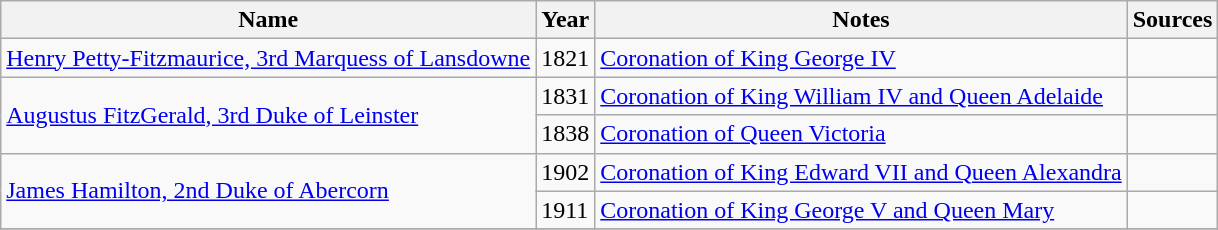<table class="wikitable">
<tr>
<th>Name</th>
<th>Year</th>
<th>Notes</th>
<th>Sources</th>
</tr>
<tr>
<td><a href='#'>Henry Petty-Fitzmaurice, 3rd Marquess of Lansdowne</a></td>
<td>1821</td>
<td><a href='#'>Coronation of King George IV</a></td>
<td></td>
</tr>
<tr>
<td rowspan=2><a href='#'>Augustus FitzGerald, 3rd Duke of Leinster</a></td>
<td>1831</td>
<td><a href='#'>Coronation of King William IV and Queen Adelaide</a></td>
<td></td>
</tr>
<tr>
<td>1838</td>
<td><a href='#'>Coronation of Queen Victoria</a></td>
<td></td>
</tr>
<tr>
<td rowspan=2><a href='#'>James Hamilton, 2nd Duke of Abercorn</a></td>
<td>1902</td>
<td><a href='#'>Coronation of King Edward VII and Queen Alexandra</a></td>
<td></td>
</tr>
<tr>
<td>1911</td>
<td><a href='#'>Coronation of King George V and Queen Mary</a></td>
<td></td>
</tr>
<tr>
</tr>
</table>
